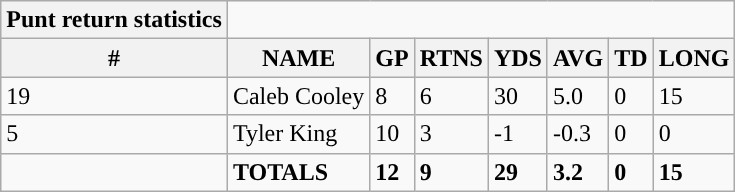<table class="wikitable collapsible">
<tr>
<th style="text-align:center; ">Punt return statistics</th>
</tr>
<tr>
<th>#</th>
<th>NAME</th>
<th>GP</th>
<th>RTNS</th>
<th>YDS</th>
<th>AVG</th>
<th>TD</th>
<th>LONG</th>
</tr>
<tr>
<td>19</td>
<td>Caleb Cooley</td>
<td>8</td>
<td>6</td>
<td>30</td>
<td>5.0</td>
<td>0</td>
<td>15</td>
</tr>
<tr>
<td>5</td>
<td>Tyler King</td>
<td>10</td>
<td>3</td>
<td>-1</td>
<td>-0.3</td>
<td>0</td>
<td>0</td>
</tr>
<tr>
<td></td>
<td><strong>TOTALS</strong></td>
<td><strong>12</strong></td>
<td><strong>9</strong></td>
<td><strong>29</strong></td>
<td><strong>3.2</strong></td>
<td><strong>0</strong></td>
<td><strong>15</strong></td>
</tr>
</table>
